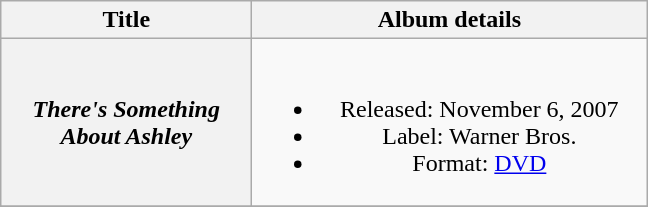<table class="wikitable plainrowheaders" style="text-align:center;" border="1">
<tr>
<th scope="col" rowspan="1" style="width:10em;">Title</th>
<th scope="col" rowspan="1"style="width:16em;">Album details</th>
</tr>
<tr>
<th scope="row"><em>There's Something About Ashley</em></th>
<td><br><ul><li>Released: November 6, 2007</li><li>Label: Warner Bros.</li><li>Format: <a href='#'>DVD</a></li></ul></td>
</tr>
<tr>
</tr>
</table>
